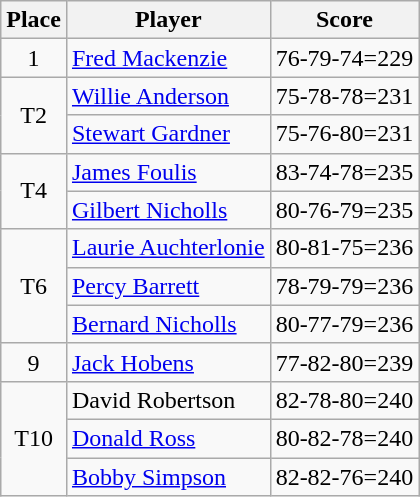<table class=wikitable>
<tr>
<th>Place</th>
<th>Player</th>
<th>Score</th>
</tr>
<tr>
<td align=center>1</td>
<td> <a href='#'>Fred Mackenzie</a></td>
<td>76-79-74=229</td>
</tr>
<tr>
<td rowspan=2 align=center>T2</td>
<td> <a href='#'>Willie Anderson</a></td>
<td>75-78-78=231</td>
</tr>
<tr>
<td> <a href='#'>Stewart Gardner</a></td>
<td>75-76-80=231</td>
</tr>
<tr>
<td rowspan=2 align=center>T4</td>
<td> <a href='#'>James Foulis</a></td>
<td>83-74-78=235</td>
</tr>
<tr>
<td> <a href='#'>Gilbert Nicholls</a></td>
<td>80-76-79=235</td>
</tr>
<tr>
<td rowspan=3 align=center>T6</td>
<td> <a href='#'>Laurie Auchterlonie</a></td>
<td>80-81-75=236</td>
</tr>
<tr>
<td> <a href='#'>Percy Barrett</a></td>
<td>78-79-79=236</td>
</tr>
<tr>
<td> <a href='#'>Bernard Nicholls</a></td>
<td>80-77-79=236</td>
</tr>
<tr>
<td align=center>9</td>
<td> <a href='#'>Jack Hobens</a></td>
<td>77-82-80=239</td>
</tr>
<tr>
<td rowspan=3 align=center>T10</td>
<td>David Robertson</td>
<td>82-78-80=240</td>
</tr>
<tr>
<td> <a href='#'>Donald Ross</a></td>
<td>80-82-78=240</td>
</tr>
<tr>
<td> <a href='#'>Bobby Simpson</a></td>
<td>82-82-76=240</td>
</tr>
</table>
